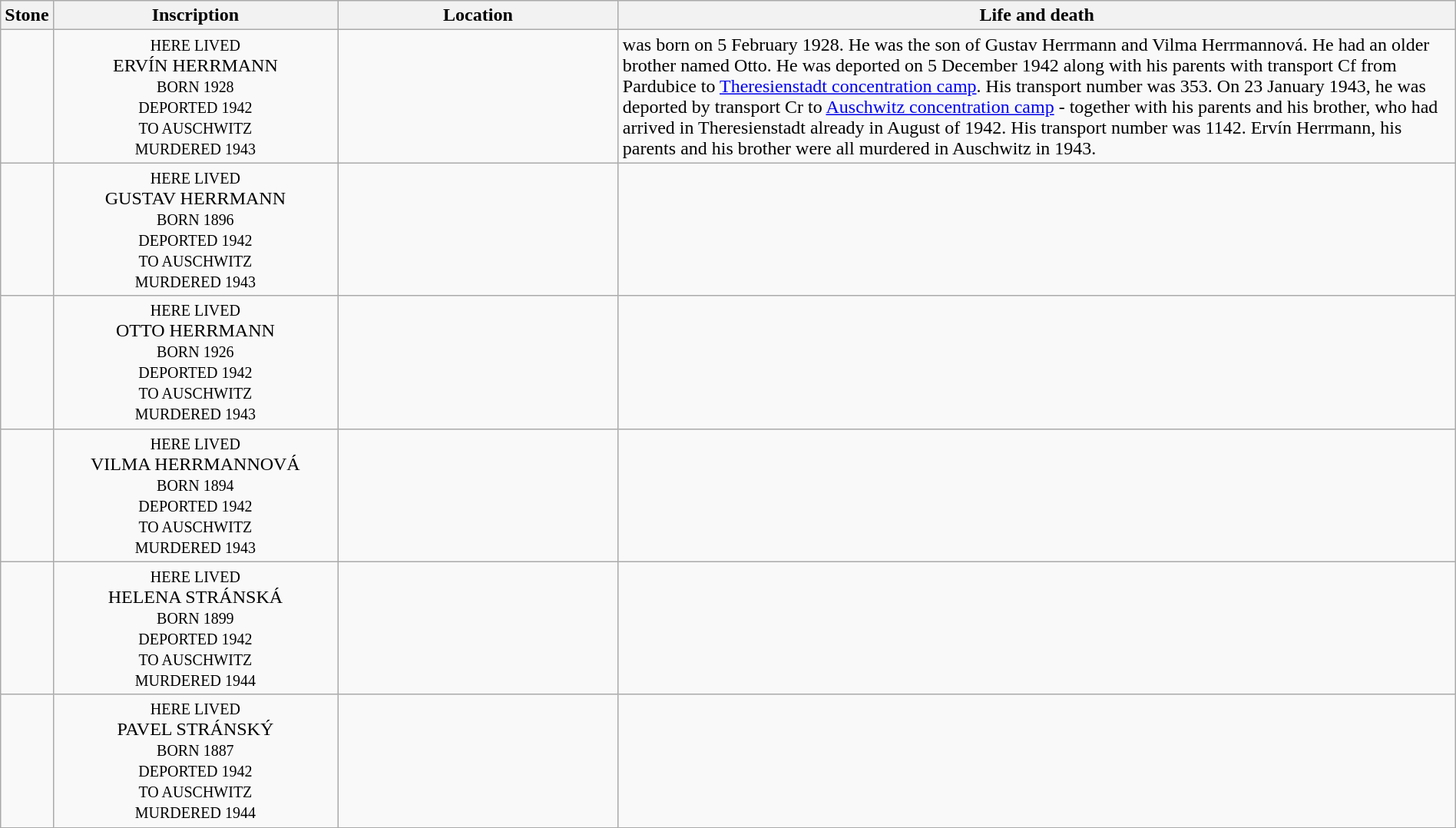<table class="wikitable sortable toptextcells" style="width:100%">
<tr>
<th class="hintergrundfarbe6 unsortable" width="120px">Stone</th>
<th class="hintergrundfarbe6 unsortable" style ="width:20%;">Inscription</th>
<th class="hintergrundfarbe6" data-sort-type="text" style ="width:20%;">Location</th>
<th class="hintergrundfarbe6" style="width:100%;">Life and death</th>
</tr>
<tr>
<td></td>
<td style="text-align:center"><div><small>HERE LIVED</small><br>ERVÍN HERRMANN<br><small>BORN 1928<br>DEPORTED 1942<br>TO AUSCHWITZ<br>MURDERED 1943</small></div></td>
<td></td>
<td><strong></strong> was born on 5 February 1928. He was the son of Gustav Herrmann and Vilma Herrmannová. He had an older brother named Otto. He was deported on 5 December 1942 along with his parents with transport Cf from Pardubice to <a href='#'>Theresienstadt concentration camp</a>. His transport number was 353. On 23 January 1943, he was deported by transport Cr to <a href='#'>Auschwitz concentration camp</a> -  together with his parents and his brother, who had arrived in Theresienstadt already in August of 1942. His transport number was 1142. Ervín Herrmann, his parents and his brother were all murdered in Auschwitz in 1943. </td>
</tr>
<tr>
<td></td>
<td style="text-align:center"><div><small>HERE LIVED</small><br>GUSTAV HERRMANN<br><small>BORN 1896<br>DEPORTED 1942<br>TO AUSCHWITZ<br>MURDERED 1943</small></div></td>
<td></td>
<td><strong></strong></td>
</tr>
<tr>
<td></td>
<td style="text-align:center"><div><small>HERE LIVED</small><br>OTTO HERRMANN<br><small>BORN 1926<br>DEPORTED 1942<br>TO AUSCHWITZ<br>MURDERED 1943</small></div></td>
<td></td>
<td><strong></strong></td>
</tr>
<tr>
<td></td>
<td style="text-align:center"><div><small>HERE LIVED</small><br>VILMA HERRMANNOVÁ<br><small>BORN 1894<br>DEPORTED 1942<br>TO AUSCHWITZ<br>MURDERED 1943</small></div></td>
<td></td>
<td><strong></strong></td>
</tr>
<tr>
<td></td>
<td style="text-align:center"><div><small>HERE LIVED</small><br>HELENA STRÁNSKÁ<br><small>BORN 1899<br>DEPORTED 1942<br>TO AUSCHWITZ<br>MURDERED 1944</small></div></td>
<td></td>
<td><strong></strong></td>
</tr>
<tr>
<td></td>
<td style="text-align:center"><div><small>HERE LIVED</small><br>PAVEL STRÁNSKÝ<br><small>BORN 1887<br>DEPORTED 1942<br>TO AUSCHWITZ<br>MURDERED 1944</small></div></td>
<td></td>
<td><strong></strong></td>
</tr>
</table>
